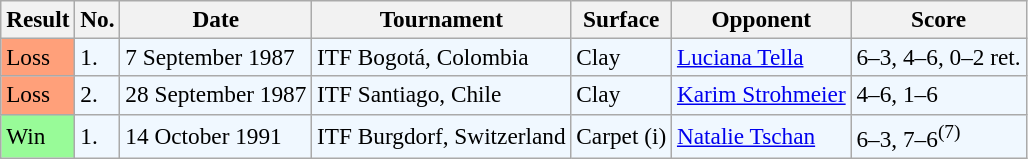<table class="sortable wikitable" style=font-size:97%>
<tr>
<th>Result</th>
<th>No.</th>
<th>Date</th>
<th>Tournament</th>
<th>Surface</th>
<th>Opponent</th>
<th class="unsortable">Score</th>
</tr>
<tr style="background:#f0f8ff;">
<td style="background:#ffa07a;">Loss</td>
<td>1.</td>
<td>7 September 1987</td>
<td>ITF Bogotá, Colombia</td>
<td>Clay</td>
<td> <a href='#'>Luciana Tella</a></td>
<td>6–3, 4–6, 0–2 ret.</td>
</tr>
<tr style="background:#f0f8ff;">
<td style="background:#ffa07a;">Loss</td>
<td>2.</td>
<td>28 September 1987</td>
<td>ITF Santiago, Chile</td>
<td>Clay</td>
<td> <a href='#'>Karim Strohmeier</a></td>
<td>4–6, 1–6</td>
</tr>
<tr style="background:#f0f8ff;">
<td style="background:#98fb98;">Win</td>
<td>1.</td>
<td>14 October 1991</td>
<td>ITF Burgdorf, Switzerland</td>
<td>Carpet (i)</td>
<td> <a href='#'>Natalie Tschan</a></td>
<td>6–3, 7–6<sup>(7)</sup></td>
</tr>
</table>
